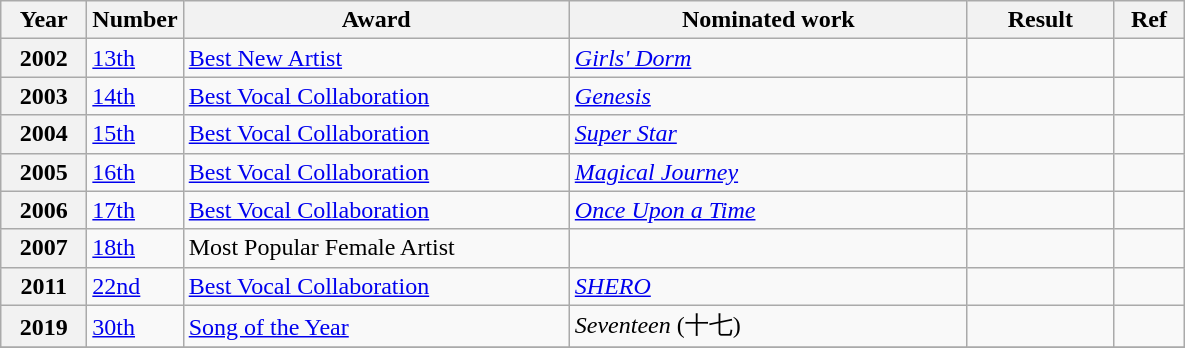<table class="wikitable">
<tr>
<th width="50">Year</th>
<th width="50">Number</th>
<th width="250">Award</th>
<th width="258">Nominated work</th>
<th width="90">Result</th>
<th width="40">Ref</th>
</tr>
<tr>
<th align="center">2002</th>
<td><a href='#'>13th</a></td>
<td><a href='#'>Best New Artist</a></td>
<td><em><a href='#'>Girls' Dorm</a></em></td>
<td></td>
<td align="center"></td>
</tr>
<tr>
<th align="center">2003</th>
<td><a href='#'>14th</a></td>
<td><a href='#'>Best Vocal Collaboration</a></td>
<td><em><a href='#'>Genesis</a></em></td>
<td></td>
<td align="center"></td>
</tr>
<tr>
<th align="center">2004</th>
<td><a href='#'>15th</a></td>
<td><a href='#'>Best Vocal Collaboration</a></td>
<td><em><a href='#'>Super Star</a></em></td>
<td></td>
<td align="center"></td>
</tr>
<tr>
<th align="center">2005</th>
<td><a href='#'>16th</a></td>
<td><a href='#'>Best Vocal Collaboration</a></td>
<td><em><a href='#'>Magical Journey</a></em></td>
<td></td>
<td align="center"></td>
</tr>
<tr>
<th align="center">2006</th>
<td><a href='#'>17th</a></td>
<td><a href='#'>Best Vocal Collaboration</a></td>
<td><em><a href='#'>Once Upon a Time</a></em></td>
<td></td>
<td align="center"></td>
</tr>
<tr>
<th align="center">2007</th>
<td><a href='#'>18th</a></td>
<td>Most Popular Female Artist</td>
<td></td>
<td></td>
<td align="center"></td>
</tr>
<tr>
<th align="center">2011</th>
<td><a href='#'>22nd</a></td>
<td><a href='#'>Best Vocal Collaboration</a></td>
<td><em><a href='#'>SHERO</a></em></td>
<td></td>
<td align="center"></td>
</tr>
<tr>
<th align="center">2019</th>
<td><a href='#'>30th</a></td>
<td><a href='#'>Song of the Year</a></td>
<td><em>Seventeen</em> (十七)</td>
<td></td>
<td align="center"></td>
</tr>
<tr>
</tr>
</table>
